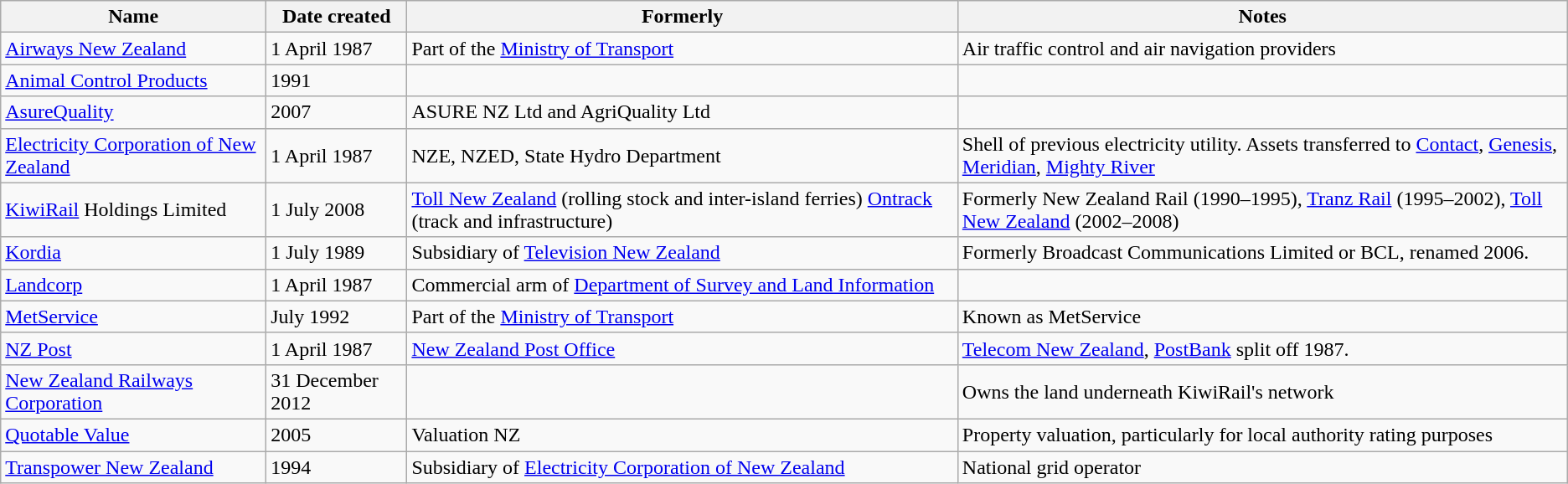<table class="wikitable sortable">
<tr>
<th>Name</th>
<th>Date created</th>
<th>Formerly</th>
<th>Notes</th>
</tr>
<tr>
<td><a href='#'>Airways New Zealand</a></td>
<td>1 April 1987</td>
<td>Part of the <a href='#'>Ministry of Transport</a></td>
<td>Air traffic control and air navigation providers</td>
</tr>
<tr>
<td><a href='#'>Animal Control Products</a></td>
<td>1991</td>
<td></td>
<td></td>
</tr>
<tr>
<td><a href='#'>AsureQuality</a></td>
<td>2007</td>
<td>ASURE NZ Ltd and AgriQuality Ltd</td>
<td></td>
</tr>
<tr>
<td><a href='#'>Electricity Corporation of New Zealand</a></td>
<td>1 April 1987</td>
<td>NZE, NZED, State Hydro Department</td>
<td>Shell of previous electricity utility. Assets transferred to <a href='#'>Contact</a>, <a href='#'>Genesis</a>, <a href='#'>Meridian</a>, <a href='#'>Mighty River</a></td>
</tr>
<tr>
<td><a href='#'>KiwiRail</a> Holdings Limited</td>
<td>1 July 2008</td>
<td><a href='#'>Toll New Zealand</a> (rolling stock and inter-island ferries) <a href='#'>Ontrack</a> (track and infrastructure)</td>
<td>Formerly New Zealand Rail (1990–1995), <a href='#'>Tranz Rail</a> (1995–2002), <a href='#'>Toll New Zealand</a> (2002–2008)</td>
</tr>
<tr>
<td><a href='#'>Kordia</a></td>
<td>1 July 1989</td>
<td>Subsidiary of <a href='#'>Television New Zealand</a></td>
<td>Formerly Broadcast Communications Limited or BCL, renamed 2006.</td>
</tr>
<tr>
<td><a href='#'>Landcorp</a></td>
<td>1 April 1987</td>
<td>Commercial arm of <a href='#'>Department of Survey and Land Information</a></td>
</tr>
<tr>
<td><a href='#'>MetService</a></td>
<td>July 1992</td>
<td>Part of the <a href='#'>Ministry of Transport</a></td>
<td>Known as MetService</td>
</tr>
<tr>
<td><a href='#'>NZ Post</a></td>
<td>1 April 1987</td>
<td><a href='#'>New Zealand Post Office</a></td>
<td><a href='#'>Telecom New Zealand</a>, <a href='#'>PostBank</a> split off 1987.</td>
</tr>
<tr>
<td><a href='#'>New Zealand Railways Corporation</a></td>
<td>31 December 2012</td>
<td></td>
<td>Owns the land underneath KiwiRail's network</td>
</tr>
<tr>
<td><a href='#'>Quotable Value</a></td>
<td>2005</td>
<td>Valuation NZ</td>
<td>Property valuation, particularly for local authority rating purposes</td>
</tr>
<tr>
<td><a href='#'>Transpower New Zealand</a></td>
<td>1994</td>
<td>Subsidiary of <a href='#'>Electricity Corporation of New Zealand</a></td>
<td>National grid operator</td>
</tr>
</table>
